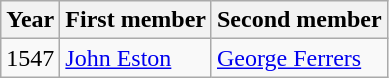<table class="wikitable">
<tr>
<th>Year</th>
<th>First member</th>
<th>Second member</th>
</tr>
<tr>
<td>1547</td>
<td><a href='#'>John Eston</a></td>
<td><a href='#'>George Ferrers</a></td>
</tr>
</table>
